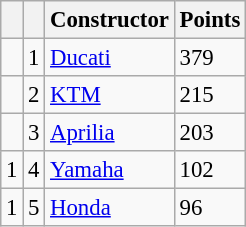<table class="wikitable" style="font-size: 95%;">
<tr>
<th></th>
<th></th>
<th>Constructor</th>
<th>Points</th>
</tr>
<tr>
<td></td>
<td align=center>1</td>
<td> <a href='#'>Ducati</a></td>
<td align=left>379</td>
</tr>
<tr>
<td></td>
<td align=center>2</td>
<td> <a href='#'>KTM</a></td>
<td align=left>215</td>
</tr>
<tr>
<td></td>
<td align=center>3</td>
<td> <a href='#'>Aprilia</a></td>
<td align=left>203</td>
</tr>
<tr>
<td> 1</td>
<td align=center>4</td>
<td> <a href='#'>Yamaha</a></td>
<td align=left>102</td>
</tr>
<tr>
<td> 1</td>
<td align=center>5</td>
<td> <a href='#'>Honda</a></td>
<td align=left>96</td>
</tr>
</table>
